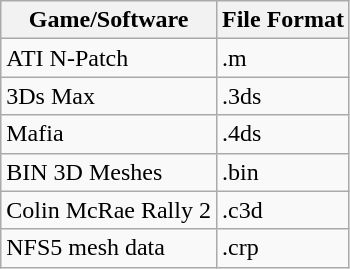<table class="wikitable">
<tr>
<th>Game/Software</th>
<th>File Format</th>
</tr>
<tr>
<td>ATI N-Patch</td>
<td>.m</td>
</tr>
<tr>
<td>3Ds Max</td>
<td>.3ds</td>
</tr>
<tr>
<td>Mafia</td>
<td>.4ds</td>
</tr>
<tr>
<td>BIN 3D Meshes</td>
<td>.bin</td>
</tr>
<tr>
<td>Colin McRae Rally 2</td>
<td>.c3d</td>
</tr>
<tr>
<td>NFS5 mesh data</td>
<td>.crp</td>
</tr>
</table>
